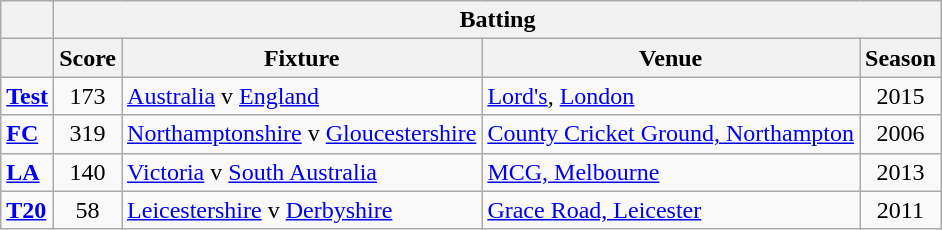<table class=wikitable style="font-size:100%">
<tr>
<th rowspan="1"></th>
<th colspan="4" rowspan="1">Batting</th>
</tr>
<tr>
<th></th>
<th>Score</th>
<th>Fixture</th>
<th>Venue</th>
<th>Season</th>
</tr>
<tr>
<td><strong><a href='#'>Test</a></strong></td>
<td align="center">173</td>
<td><a href='#'>Australia</a> v <a href='#'>England</a></td>
<td><a href='#'>Lord's</a>, <a href='#'>London</a></td>
<td align="center">2015</td>
</tr>
<tr>
<td><strong><a href='#'>FC</a></strong></td>
<td align="center">319</td>
<td><a href='#'>Northamptonshire</a> v <a href='#'>Gloucestershire</a></td>
<td><a href='#'>County Cricket Ground, Northampton</a></td>
<td align="center">2006</td>
</tr>
<tr>
<td><strong><a href='#'>LA</a></strong></td>
<td align="center">140</td>
<td><a href='#'>Victoria</a> v <a href='#'>South Australia</a></td>
<td><a href='#'>MCG, Melbourne</a></td>
<td align="center">2013</td>
</tr>
<tr>
<td><strong><a href='#'>T20</a></strong></td>
<td align="center">58</td>
<td><a href='#'>Leicestershire</a> v <a href='#'>Derbyshire</a></td>
<td><a href='#'>Grace Road, Leicester</a></td>
<td align="center">2011</td>
</tr>
</table>
